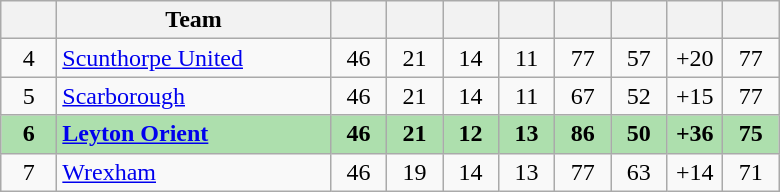<table class="wikitable" style="text-align:center">
<tr>
<th width="30"></th>
<th width="175">Team</th>
<th width="30"></th>
<th width="30"></th>
<th width="30"></th>
<th width="30"></th>
<th width="30"></th>
<th width="30"></th>
<th width="30"></th>
<th width="30"></th>
</tr>
<tr>
<td>4</td>
<td align=left><a href='#'>Scunthorpe United</a></td>
<td>46</td>
<td>21</td>
<td>14</td>
<td>11</td>
<td>77</td>
<td>57</td>
<td>+20</td>
<td>77</td>
</tr>
<tr>
<td>5</td>
<td align=left><a href='#'>Scarborough</a></td>
<td>46</td>
<td>21</td>
<td>14</td>
<td>11</td>
<td>67</td>
<td>52</td>
<td>+15</td>
<td>77</td>
</tr>
<tr bgcolor=#ADDFAD>
<td><strong>6</strong></td>
<td align=left><strong><a href='#'>Leyton Orient</a></strong></td>
<td><strong>46</strong></td>
<td><strong>21</strong></td>
<td><strong>12</strong></td>
<td><strong>13</strong></td>
<td><strong>86</strong></td>
<td><strong>50</strong></td>
<td><strong>+36</strong></td>
<td><strong>75</strong></td>
</tr>
<tr>
<td>7</td>
<td align=left><a href='#'>Wrexham</a></td>
<td>46</td>
<td>19</td>
<td>14</td>
<td>13</td>
<td>77</td>
<td>63</td>
<td>+14</td>
<td>71</td>
</tr>
</table>
